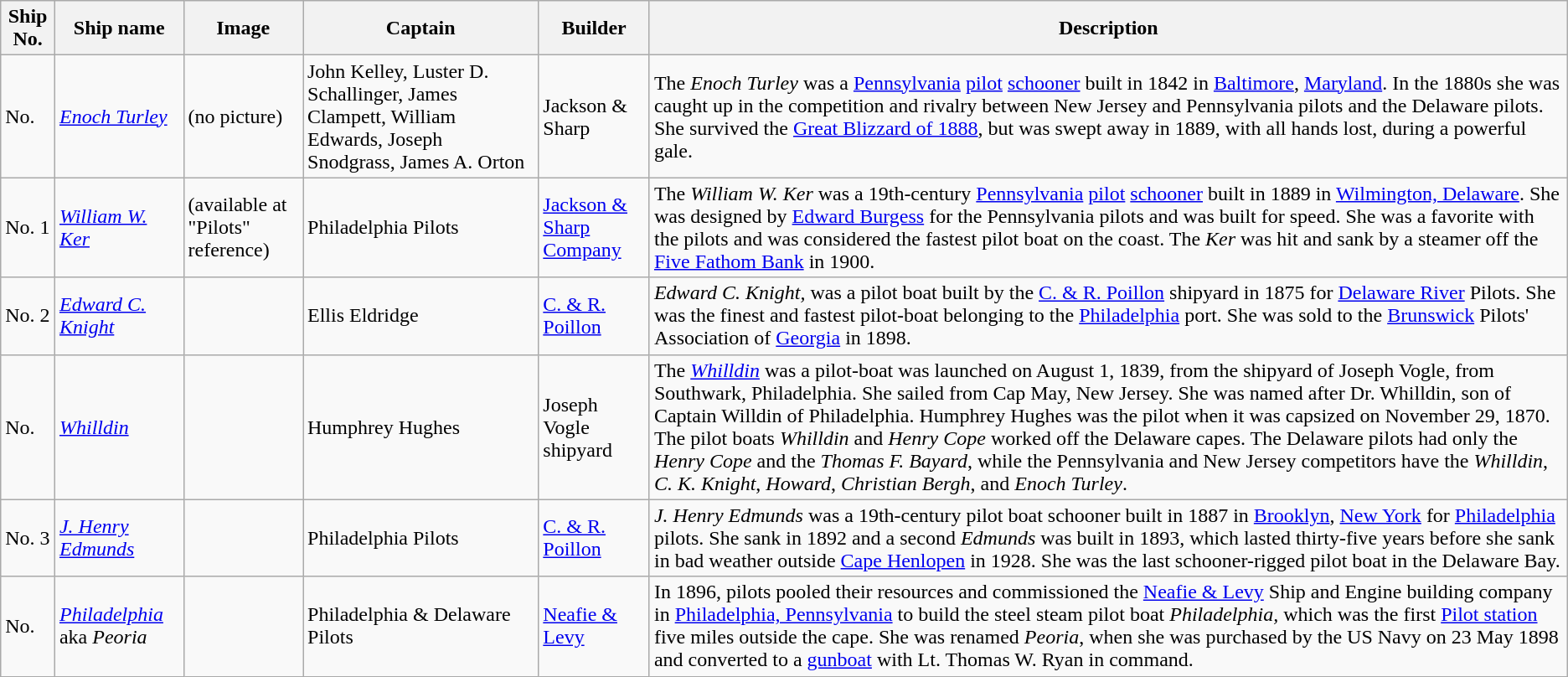<table class="wikitable sortable">
<tr>
<th>Ship No.</th>
<th>Ship name</th>
<th>Image</th>
<th>Captain</th>
<th>Builder</th>
<th>Description</th>
</tr>
<tr>
<td>No.</td>
<td><em><a href='#'>Enoch Turley</a></em></td>
<td>(no picture)</td>
<td>John Kelley, Luster D. Schallinger, James Clampett, William Edwards, Joseph Snodgrass, James A. Orton</td>
<td>Jackson & Sharp</td>
<td>The <em>Enoch Turley</em> was a <a href='#'>Pennsylvania</a> <a href='#'>pilot</a> <a href='#'>schooner</a> built in 1842 in <a href='#'>Baltimore</a>, <a href='#'>Maryland</a>. In the 1880s she was caught up in the competition and rivalry between New Jersey and Pennsylvania pilots and the Delaware pilots. She survived the <a href='#'>Great Blizzard of 1888</a>, but was swept away in 1889, with all hands lost, during a powerful gale.</td>
</tr>
<tr>
<td>No. 1</td>
<td><em><a href='#'>William W. Ker</a></em></td>
<td>(available at "Pilots" reference)</td>
<td>Philadelphia Pilots</td>
<td><a href='#'>Jackson & Sharp Company</a></td>
<td>The <em>William W. Ker</em> was a 19th-century <a href='#'>Pennsylvania</a> <a href='#'>pilot</a> <a href='#'>schooner</a> built in 1889 in <a href='#'>Wilmington, Delaware</a>. She was designed by <a href='#'>Edward Burgess</a> for the Pennsylvania pilots and was built for speed. She was a favorite with the pilots and was considered the fastest pilot boat on the coast. The <em>Ker</em> was hit and sank by a steamer off the <a href='#'>Five Fathom Bank</a> in 1900.</td>
</tr>
<tr>
<td>No. 2</td>
<td><a href='#'><em>Edward C. Knight</em></a></td>
<td></td>
<td>Ellis Eldridge</td>
<td><a href='#'>C. & R. Poillon</a></td>
<td><em>Edward C. Knight,</em> was a pilot boat built by the <a href='#'>C. & R. Poillon</a> shipyard in 1875 for <a href='#'>Delaware River</a> Pilots. She was the finest and fastest pilot-boat belonging to the <a href='#'>Philadelphia</a> port. She was sold to the <a href='#'>Brunswick</a> Pilots' Association of <a href='#'>Georgia</a> in 1898.</td>
</tr>
<tr>
<td>No.</td>
<td><a href='#'><em>Whilldin</em></a></td>
<td></td>
<td>Humphrey Hughes</td>
<td>Joseph Vogle shipyard</td>
<td>The <a href='#'><em>Whilldin</em></a> was a pilot-boat was launched on August 1, 1839, from the shipyard of Joseph Vogle, from Southwark, Philadelphia. She sailed from Cap May, New Jersey. She was named after Dr. Whilldin, son of Captain Willdin of Philadelphia. Humphrey Hughes was the pilot when it was capsized on November 29, 1870. The pilot boats <em>Whilldin</em> and <em>Henry Cope</em> worked off the Delaware capes. The Delaware pilots had only the <em>Henry Cope</em> and the <em>Thomas F. Bayard</em>, while the Pennsylvania and New Jersey competitors have the <em>Whilldin</em>, <em>C. K. Knight</em>, <em>Howard</em>, <em>Christian Bergh</em>, and <em>Enoch Turley</em>.</td>
</tr>
<tr>
<td>No. 3</td>
<td><em><a href='#'>J. Henry Edmunds</a></em></td>
<td></td>
<td>Philadelphia Pilots</td>
<td><a href='#'>C. & R. Poillon</a></td>
<td><em>J. Henry Edmunds</em> was a 19th-century pilot boat schooner built in 1887 in <a href='#'>Brooklyn</a>, <a href='#'>New York</a> for <a href='#'>Philadelphia</a> pilots. She sank in 1892 and a second <em>Edmunds</em> was built in 1893, which lasted thirty-five years before she sank in bad weather outside <a href='#'>Cape Henlopen</a> in 1928. She was the last schooner-rigged pilot boat in the Delaware Bay.</td>
</tr>
<tr>
<td>No.</td>
<td><a href='#'><em>Philadelphia</em></a> aka <em>Peoria</em></td>
<td></td>
<td>Philadelphia & Delaware Pilots</td>
<td><a href='#'>Neafie & Levy</a></td>
<td>In 1896, pilots pooled their resources and commissioned the <a href='#'>Neafie & Levy</a> Ship and Engine building company in <a href='#'>Philadelphia, Pennsylvania</a> to build the steel steam pilot boat <em>Philadelphia,</em> which was the first <a href='#'>Pilot station</a> five miles outside the cape. She was renamed <em>Peoria</em>, when she was purchased by the US Navy on 23 May 1898 and converted to a <a href='#'>gunboat</a> with Lt. Thomas W. Ryan in command.</td>
</tr>
</table>
